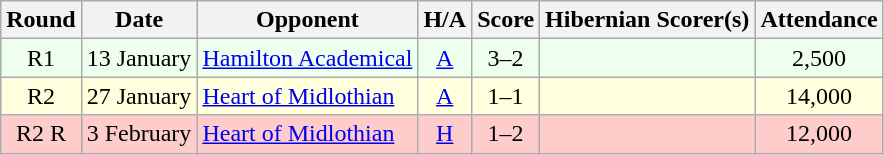<table class="wikitable" style="text-align:center">
<tr>
<th>Round</th>
<th>Date</th>
<th>Opponent</th>
<th>H/A</th>
<th>Score</th>
<th>Hibernian Scorer(s)</th>
<th>Attendance</th>
</tr>
<tr bgcolor=#EEFFEE>
<td>R1</td>
<td align=left>13 January</td>
<td align=left><a href='#'>Hamilton Academical</a></td>
<td><a href='#'>A</a></td>
<td>3–2</td>
<td align=left></td>
<td>2,500</td>
</tr>
<tr bgcolor=#FFFFDD>
<td>R2</td>
<td align=left>27 January</td>
<td align=left><a href='#'>Heart of Midlothian</a></td>
<td><a href='#'>A</a></td>
<td>1–1</td>
<td align=left></td>
<td>14,000</td>
</tr>
<tr bgcolor=#FFCCCC>
<td>R2 R</td>
<td align=left>3 February</td>
<td align=left><a href='#'>Heart of Midlothian</a></td>
<td><a href='#'>H</a></td>
<td>1–2</td>
<td align=left></td>
<td>12,000</td>
</tr>
</table>
